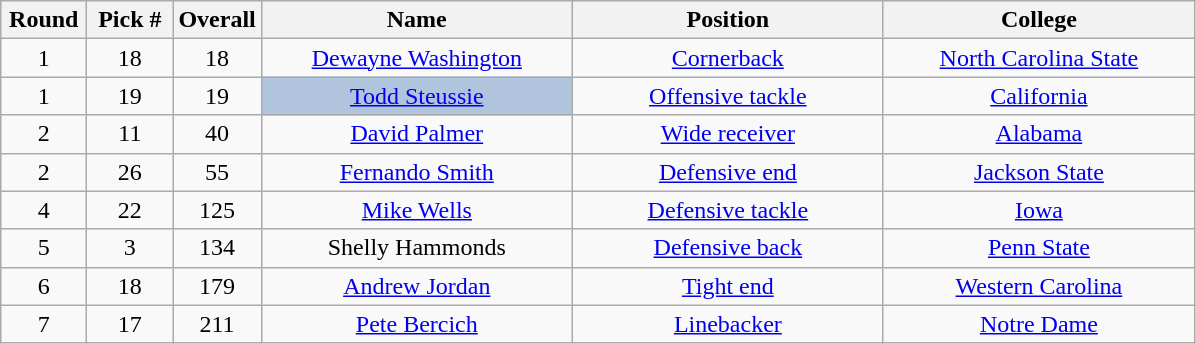<table class="wikitable sortable" style="text-align:center">
<tr>
<th width=50px>Round</th>
<th width=50px>Pick #</th>
<th width=50px>Overall</th>
<th width=200px>Name</th>
<th width=200px>Position</th>
<th width=200px>College</th>
</tr>
<tr>
<td>1</td>
<td>18</td>
<td>18</td>
<td><a href='#'>Dewayne Washington</a></td>
<td><a href='#'>Cornerback</a></td>
<td><a href='#'>North Carolina State</a></td>
</tr>
<tr>
<td>1</td>
<td>19</td>
<td>19</td>
<td bgcolor=lightsteelblue><a href='#'>Todd Steussie</a></td>
<td><a href='#'>Offensive tackle</a></td>
<td><a href='#'>California</a></td>
</tr>
<tr>
<td>2</td>
<td>11</td>
<td>40</td>
<td><a href='#'>David Palmer</a></td>
<td><a href='#'>Wide receiver</a></td>
<td><a href='#'>Alabama</a></td>
</tr>
<tr>
<td>2</td>
<td>26</td>
<td>55</td>
<td><a href='#'>Fernando Smith</a></td>
<td><a href='#'>Defensive end</a></td>
<td><a href='#'>Jackson State</a></td>
</tr>
<tr>
<td>4</td>
<td>22</td>
<td>125</td>
<td><a href='#'>Mike Wells</a></td>
<td><a href='#'>Defensive tackle</a></td>
<td><a href='#'>Iowa</a></td>
</tr>
<tr>
<td>5</td>
<td>3</td>
<td>134</td>
<td>Shelly Hammonds</td>
<td><a href='#'>Defensive back</a></td>
<td><a href='#'>Penn State</a></td>
</tr>
<tr>
<td>6</td>
<td>18</td>
<td>179</td>
<td><a href='#'>Andrew Jordan</a></td>
<td><a href='#'>Tight end</a></td>
<td><a href='#'>Western Carolina</a></td>
</tr>
<tr>
<td>7</td>
<td>17</td>
<td>211</td>
<td><a href='#'>Pete Bercich</a></td>
<td><a href='#'>Linebacker</a></td>
<td><a href='#'>Notre Dame</a></td>
</tr>
</table>
